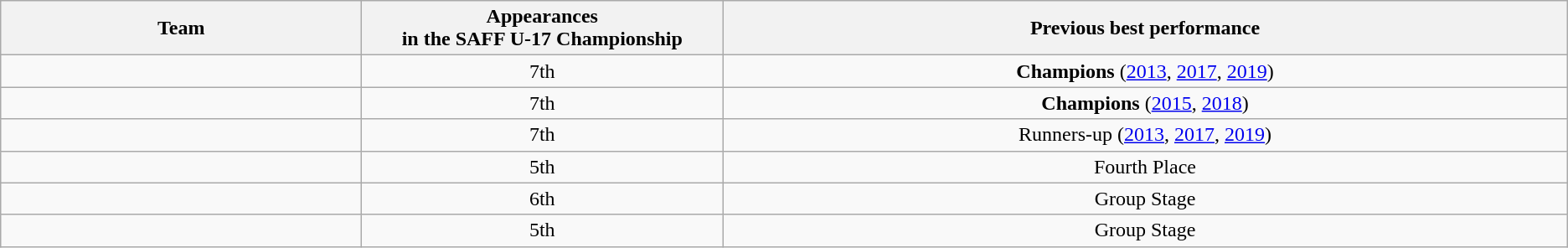<table class="wikitable">
<tr>
<th style="width:16.67%;">Team</th>
<th style="width:16.67%;">Appearances <br> in the SAFF U-17 Championship</th>
<th width=39%>Previous best performance</th>
</tr>
<tr>
<td align="left"></td>
<td align=center>7th</td>
<td align=center><strong>Champions</strong> (<a href='#'>2013</a>, <a href='#'>2017</a>, <a href='#'>2019</a>)</td>
</tr>
<tr>
<td align="left"></td>
<td align=center>7th</td>
<td align=center><strong>Champions</strong> (<a href='#'>2015</a>, <a href='#'>2018</a>)</td>
</tr>
<tr>
<td align="left"></td>
<td align=center>7th</td>
<td align=center>Runners-up (<a href='#'>2013</a>, <a href='#'>2017</a>, <a href='#'>2019</a>)</td>
</tr>
<tr>
<td align="left"></td>
<td align=center>5th</td>
<td align=center>Fourth Place</td>
</tr>
<tr>
<td align="left"></td>
<td align=center>6th</td>
<td align=center>Group Stage</td>
</tr>
<tr>
<td align="left"></td>
<td align=center>5th</td>
<td align=center>Group Stage</td>
</tr>
</table>
